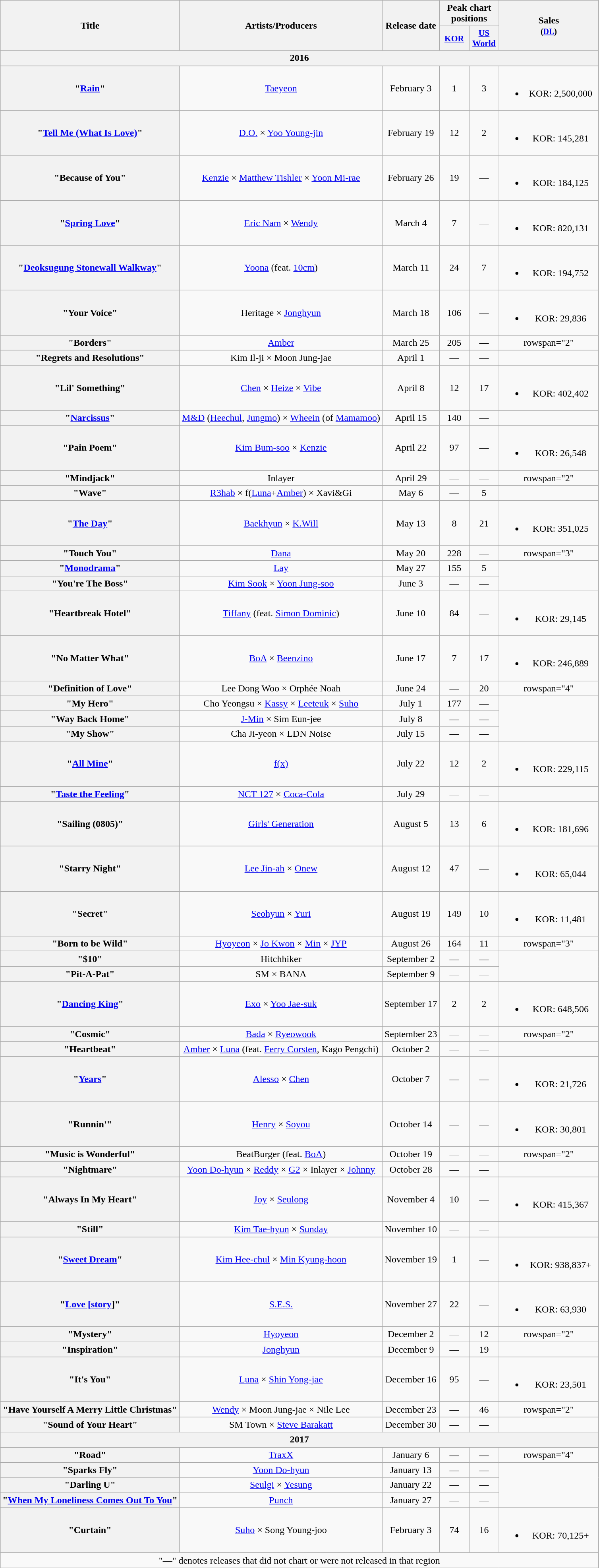<table class="wikitable plainrowheaders" style="text-align:center;">
<tr>
<th rowspan="2">Title</th>
<th rowspan="2">Artists/Producers</th>
<th rowspan="2">Release date</th>
<th colspan="2">Peak chart<br>positions</th>
<th rowspan="2" style="width:10em;">Sales <br><small>(<a href='#'>DL</a>)</small></th>
</tr>
<tr>
<th style="width:3em;font-size:90%;"><a href='#'>KOR</a><br></th>
<th style="width:3em;font-size:90%;"><a href='#'>US<br>World</a><br></th>
</tr>
<tr>
<th colspan=6>2016</th>
</tr>
<tr>
<th scope="row">"<a href='#'>Rain</a>"</th>
<td><a href='#'>Taeyeon</a></td>
<td>February 3</td>
<td>1</td>
<td>3</td>
<td><br><ul><li>KOR: 2,500,000</li></ul></td>
</tr>
<tr>
<th scope="row">"<a href='#'>Tell Me (What Is Love)</a>"</th>
<td><a href='#'>D.O.</a> × <a href='#'>Yoo Young-jin</a></td>
<td>February 19</td>
<td>12</td>
<td>2</td>
<td><br><ul><li>KOR: 145,281</li></ul></td>
</tr>
<tr>
<th scope="row">"Because of You"</th>
<td><a href='#'>Kenzie</a> × <a href='#'>Matthew Tishler</a> × <a href='#'>Yoon Mi-rae</a></td>
<td>February 26</td>
<td>19</td>
<td>—</td>
<td><br><ul><li>KOR: 184,125</li></ul></td>
</tr>
<tr>
<th scope="row">"<a href='#'>Spring Love</a>" </th>
<td><a href='#'>Eric Nam</a> × <a href='#'>Wendy</a></td>
<td>March 4</td>
<td>7</td>
<td>—</td>
<td><br><ul><li>KOR: 820,131</li></ul></td>
</tr>
<tr>
<th scope="row">"<a href='#'>Deoksugung Stonewall Walkway</a>" </th>
<td><a href='#'>Yoona</a> (feat. <a href='#'>10cm</a>)</td>
<td>March 11</td>
<td>24</td>
<td>7</td>
<td><br><ul><li>KOR: 194,752</li></ul></td>
</tr>
<tr>
<th scope="row">"Your Voice" </th>
<td>Heritage × <a href='#'>Jonghyun</a></td>
<td>March 18</td>
<td>106</td>
<td>—</td>
<td><br><ul><li>KOR: 29,836</li></ul></td>
</tr>
<tr>
<th scope="row">"Borders"</th>
<td><a href='#'>Amber</a></td>
<td>March 25</td>
<td>205</td>
<td>—</td>
<td>rowspan="2" </td>
</tr>
<tr>
<th scope="row">"Regrets and Resolutions"</th>
<td>Kim Il-ji × Moon Jung-jae</td>
<td>April 1</td>
<td>—</td>
<td>—</td>
</tr>
<tr>
<th scope="row">"Lil' Something" </th>
<td><a href='#'>Chen</a> × <a href='#'>Heize</a> × <a href='#'>Vibe</a></td>
<td>April 8</td>
<td>12</td>
<td>17</td>
<td><br><ul><li>KOR: 402,402</li></ul></td>
</tr>
<tr>
<th scope="row">"<a href='#'>Narcissus</a>" </th>
<td><a href='#'>M&D</a> (<a href='#'>Heechul</a>, <a href='#'>Jungmo</a>) × <a href='#'>Wheein</a> (of <a href='#'>Mamamoo</a>)</td>
<td>April 15</td>
<td>140</td>
<td>—</td>
<td></td>
</tr>
<tr>
<th scope="row">"Pain Poem" </th>
<td><a href='#'>Kim Bum-soo</a> × <a href='#'>Kenzie</a></td>
<td>April 22</td>
<td>97</td>
<td>—</td>
<td><br><ul><li>KOR: 26,548</li></ul></td>
</tr>
<tr>
<th scope="row">"Mindjack"</th>
<td>Inlayer</td>
<td>April 29</td>
<td>—</td>
<td>—</td>
<td>rowspan="2" </td>
</tr>
<tr>
<th scope="row">"Wave"</th>
<td><a href='#'>R3hab</a> × f(<a href='#'>Luna</a>+<a href='#'>Amber</a>) × Xavi&Gi</td>
<td>May 6</td>
<td>—</td>
<td>5</td>
</tr>
<tr>
<th scope="row">"<a href='#'>The Day</a>"</th>
<td><a href='#'>Baekhyun</a> × <a href='#'>K.Will</a></td>
<td>May 13</td>
<td>8</td>
<td>21</td>
<td><br><ul><li>KOR: 351,025</li></ul></td>
</tr>
<tr>
<th scope="row">"Touch You" </th>
<td><a href='#'>Dana</a></td>
<td>May 20</td>
<td>228</td>
<td>—</td>
<td>rowspan="3" </td>
</tr>
<tr>
<th scope="row">"<a href='#'>Monodrama</a>" </th>
<td><a href='#'>Lay</a></td>
<td>May 27</td>
<td>155</td>
<td>5</td>
</tr>
<tr>
<th scope="row">"You're The Boss" </th>
<td><a href='#'>Kim Sook</a> × <a href='#'>Yoon Jung-soo</a></td>
<td>June 3</td>
<td>—</td>
<td>—</td>
</tr>
<tr>
<th scope="row">"Heartbreak Hotel"</th>
<td><a href='#'>Tiffany</a> (feat. <a href='#'>Simon Dominic</a>)</td>
<td>June 10</td>
<td>84</td>
<td>—</td>
<td><br><ul><li>KOR: 29,145</li></ul></td>
</tr>
<tr>
<th scope="row">"No Matter What"</th>
<td><a href='#'>BoA</a> × <a href='#'>Beenzino</a></td>
<td>June 17</td>
<td>7</td>
<td>17</td>
<td><br><ul><li>KOR: 246,889</li></ul></td>
</tr>
<tr>
<th scope="row">"Definition of Love"</th>
<td>Lee Dong Woo × Orphée Noah</td>
<td>June 24</td>
<td>—</td>
<td>20</td>
<td>rowspan="4" </td>
</tr>
<tr>
<th scope="row">"My Hero" </th>
<td>Cho Yeongsu × <a href='#'>Kassy</a> × <a href='#'>Leeteuk</a> × <a href='#'>Suho</a></td>
<td>July 1</td>
<td>177</td>
<td>—</td>
</tr>
<tr>
<th scope="row">"Way Back Home" </th>
<td><a href='#'>J-Min</a> × Sim Eun-jee</td>
<td>July 8</td>
<td>—</td>
<td>—</td>
</tr>
<tr>
<th scope="row">"My Show"</th>
<td>Cha Ji-yeon × LDN Noise</td>
<td>July 15</td>
<td>—</td>
<td>—</td>
</tr>
<tr>
<th scope="row">"<a href='#'>All Mine</a>"</th>
<td><a href='#'>f(x)</a></td>
<td>July 22</td>
<td>12</td>
<td>2</td>
<td><br><ul><li>KOR: 229,115</li></ul></td>
</tr>
<tr>
<th scope="row">"<a href='#'>Taste the Feeling</a>"</th>
<td><a href='#'>NCT 127</a> × <a href='#'>Coca-Cola</a></td>
<td>July 29</td>
<td>—</td>
<td>—</td>
<td></td>
</tr>
<tr>
<th scope="row">"Sailing (0805)" </th>
<td><a href='#'>Girls' Generation</a></td>
<td>August 5</td>
<td>13</td>
<td>6</td>
<td><br><ul><li>KOR: 181,696</li></ul></td>
</tr>
<tr>
<th scope="row">"Starry Night" </th>
<td><a href='#'>Lee Jin-ah</a> × <a href='#'>Onew</a></td>
<td>August 12</td>
<td>47</td>
<td>—</td>
<td><br><ul><li>KOR: 65,044</li></ul></td>
</tr>
<tr>
<th scope="row">"Secret"</th>
<td><a href='#'>Seohyun</a> × <a href='#'>Yuri</a></td>
<td>August 19</td>
<td>149</td>
<td>10</td>
<td><br><ul><li>KOR: 11,481</li></ul></td>
</tr>
<tr>
<th scope="row">"Born to be Wild"</th>
<td><a href='#'>Hyoyeon</a> × <a href='#'>Jo Kwon</a> × <a href='#'>Min</a> × <a href='#'>JYP</a></td>
<td>August 26</td>
<td>164</td>
<td>11</td>
<td>rowspan="3" </td>
</tr>
<tr>
<th scope="row">"$10"</th>
<td>Hitchhiker</td>
<td>September 2</td>
<td>—</td>
<td>—</td>
</tr>
<tr>
<th scope="row">"Pit-A-Pat" </th>
<td>SM × BANA</td>
<td>September 9</td>
<td>—</td>
<td>—</td>
</tr>
<tr>
<th scope="row">"<a href='#'>Dancing King</a>"</th>
<td><a href='#'>Exo</a> × <a href='#'>Yoo Jae-suk</a></td>
<td>September 17</td>
<td>2</td>
<td>2</td>
<td><br><ul><li>KOR: 648,506</li></ul></td>
</tr>
<tr>
<th scope="row">"Cosmic"</th>
<td><a href='#'>Bada</a> × <a href='#'>Ryeowook</a></td>
<td>September 23</td>
<td>—</td>
<td>—</td>
<td>rowspan="2" </td>
</tr>
<tr>
<th scope="row">"Heartbeat"</th>
<td><a href='#'>Amber</a> × <a href='#'>Luna</a> (feat. <a href='#'>Ferry Corsten</a>, Kago Pengchi)</td>
<td>October 2</td>
<td>—</td>
<td>—</td>
</tr>
<tr>
<th scope="row">"<a href='#'>Years</a>"</th>
<td><a href='#'>Alesso</a> × <a href='#'>Chen</a></td>
<td>October 7</td>
<td>—</td>
<td>—</td>
<td><br><ul><li>KOR: 21,726</li></ul></td>
</tr>
<tr>
<th scope="row">"Runnin'" </th>
<td><a href='#'>Henry</a> × <a href='#'>Soyou</a></td>
<td>October 14</td>
<td>—</td>
<td>—</td>
<td><br><ul><li>KOR: 30,801</li></ul></td>
</tr>
<tr>
<th scope="row">"Music is Wonderful"</th>
<td>BeatBurger (feat. <a href='#'>BoA</a>)</td>
<td>October 19</td>
<td>—</td>
<td>—</td>
<td>rowspan="2" </td>
</tr>
<tr>
<th scope="row">"Nightmare"</th>
<td><a href='#'>Yoon Do-hyun</a> × <a href='#'>Reddy</a> × <a href='#'>G2</a> × Inlayer × <a href='#'>Johnny</a></td>
<td>October 28</td>
<td>—</td>
<td>—</td>
</tr>
<tr>
<th scope="row">"Always In My Heart" </th>
<td><a href='#'>Joy</a> × <a href='#'>Seulong</a></td>
<td>November 4</td>
<td>10</td>
<td>—</td>
<td><br><ul><li>KOR: 415,367</li></ul></td>
</tr>
<tr>
<th scope="row">"Still" </th>
<td><a href='#'>Kim Tae-hyun</a> × <a href='#'>Sunday</a></td>
<td>November 10</td>
<td>—</td>
<td>—</td>
<td></td>
</tr>
<tr>
<th scope="row">"<a href='#'>Sweet Dream</a>" </th>
<td><a href='#'>Kim Hee-chul</a> × <a href='#'>Min Kyung-hoon</a></td>
<td>November 19</td>
<td>1</td>
<td>—</td>
<td><br><ul><li>KOR: 938,837+</li></ul></td>
</tr>
<tr>
<th scope="row">"<a href='#'>Love [story</a>]"</th>
<td><a href='#'>S.E.S.</a></td>
<td>November 27</td>
<td>22</td>
<td>—</td>
<td><br><ul><li>KOR: 63,930</li></ul></td>
</tr>
<tr>
<th scope="row">"Mystery"</th>
<td><a href='#'>Hyoyeon</a></td>
<td>December 2</td>
<td>—</td>
<td>12</td>
<td>rowspan="2" </td>
</tr>
<tr>
<th scope="row">"Inspiration"</th>
<td><a href='#'>Jonghyun</a></td>
<td>December 9</td>
<td>—</td>
<td>19</td>
</tr>
<tr>
<th scope="row">"It's You" </th>
<td><a href='#'>Luna</a> × <a href='#'>Shin Yong-jae</a></td>
<td>December 16</td>
<td>95</td>
<td>—</td>
<td><br><ul><li>KOR: 23,501</li></ul></td>
</tr>
<tr>
<th scope="row">"Have Yourself A Merry Little Christmas"</th>
<td><a href='#'>Wendy</a> × Moon Jung-jae × Nile Lee</td>
<td>December 23</td>
<td>—</td>
<td>46</td>
<td>rowspan="2" </td>
</tr>
<tr>
<th scope="row">"Sound of Your Heart" </th>
<td>SM Town × <a href='#'>Steve Barakatt</a></td>
<td>December 30</td>
<td>—</td>
<td>—</td>
</tr>
<tr>
<th colspan=6>2017</th>
</tr>
<tr>
<th scope=row>"Road" </th>
<td><a href='#'>TraxX</a></td>
<td>January 6</td>
<td>—</td>
<td>—</td>
<td>rowspan="4" </td>
</tr>
<tr>
<th scope=row>"Sparks Fly"</th>
<td><a href='#'>Yoon Do-hyun</a></td>
<td>January 13</td>
<td>—</td>
<td>—</td>
</tr>
<tr>
<th scope=row>"Darling U"</th>
<td><a href='#'>Seulgi</a> × <a href='#'>Yesung</a></td>
<td>January 22</td>
<td>—</td>
<td>—</td>
</tr>
<tr>
<th scope=row>"<a href='#'>When My Loneliness Comes Out To You</a>" </th>
<td><a href='#'>Punch</a></td>
<td>January 27</td>
<td>—</td>
<td>—</td>
</tr>
<tr>
<th scope=row>"Curtain" </th>
<td><a href='#'>Suho</a> × Song Young-joo</td>
<td>February 3</td>
<td>74</td>
<td>16</td>
<td><br><ul><li>KOR: 70,125+</li></ul></td>
</tr>
<tr>
<td colspan="6">"—" denotes releases that did not chart or were not released in that region</td>
</tr>
</table>
